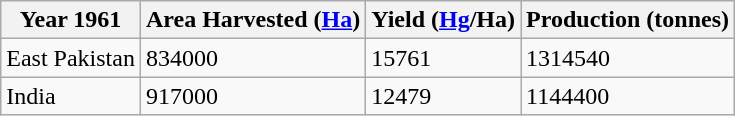<table class="wikitable">
<tr>
<th>Year 1961</th>
<th>Area Harvested (<a href='#'>Ha</a>)</th>
<th>Yield (<a href='#'>Hg</a>/Ha)</th>
<th>Production (tonnes)</th>
</tr>
<tr>
<td>East Pakistan</td>
<td>834000</td>
<td>15761</td>
<td>1314540</td>
</tr>
<tr>
<td>India</td>
<td>917000</td>
<td>12479</td>
<td>1144400</td>
</tr>
</table>
